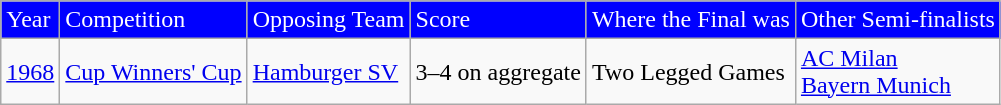<table class="wikitable">
<tr>
<td style="background:blue;color:white">Year</td>
<td style="background:blue;color:white">Competition</td>
<td style="background:blue;color:white">Opposing Team</td>
<td style="background:blue;color:white">Score</td>
<td style="background:blue;color:white">Where the Final was</td>
<td style="background:blue;color:white">Other Semi-finalists</td>
</tr>
<tr>
<td><a href='#'>1968</a></td>
<td><a href='#'>Cup Winners' Cup</a></td>
<td> <a href='#'>Hamburger SV</a></td>
<td>3–4 on aggregate</td>
<td>Two Legged Games</td>
<td> <a href='#'>AC Milan</a><br> <a href='#'>Bayern Munich</a></td>
</tr>
</table>
